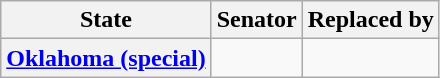<table class="wikitable sortable plainrowheaders">
<tr>
<th scope="col">State</th>
<th scope="col">Senator</th>
<th scope="col">Replaced by</th>
</tr>
<tr>
<th><a href='#'>Oklahoma (special)</a></th>
<td></td>
<td></td>
</tr>
</table>
